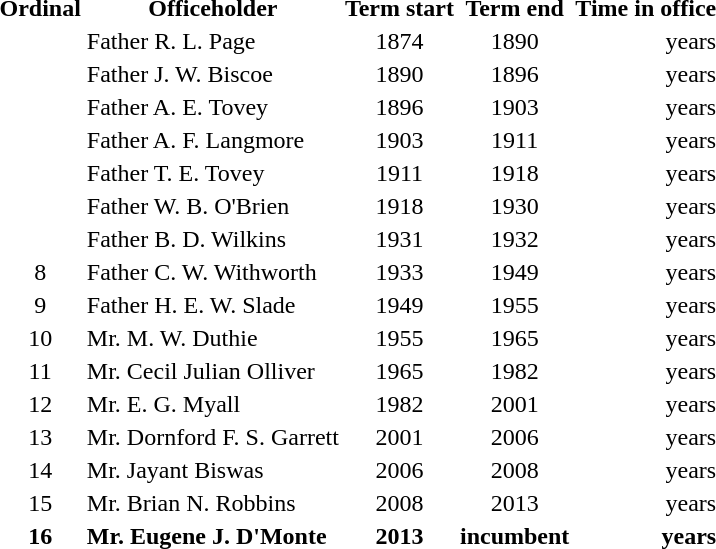<table>
<tr>
<th>Ordinal</th>
<th>Officeholder</th>
<th>Term start</th>
<th>Term end</th>
<th>Time in office</th>
</tr>
<tr>
<td align="center"></td>
<td>Father R. L. Page</td>
<td align="center">1874</td>
<td align="center">1890</td>
<td align="right"> years</td>
</tr>
<tr>
<td align="center"></td>
<td>Father J. W. Biscoe</td>
<td align="center">1890</td>
<td align="center">1896</td>
<td align="right"> years</td>
</tr>
<tr>
<td align="center"></td>
<td>Father A. E. Tovey</td>
<td align="center">1896</td>
<td align="center">1903</td>
<td align="right"> years</td>
</tr>
<tr>
<td align="center"></td>
<td>Father A. F. Langmore</td>
<td align="center">1903</td>
<td align="center">1911</td>
<td align="right"> years</td>
</tr>
<tr>
<td align="center"></td>
<td>Father T. E. Tovey</td>
<td align="center">1911</td>
<td align="center">1918</td>
<td align="right"> years</td>
</tr>
<tr>
<td align="center"></td>
<td>Father W. B. O'Brien</td>
<td align="center">1918</td>
<td align="center">1930</td>
<td align="right"> years</td>
</tr>
<tr>
<td align="center"></td>
<td>Father B. D. Wilkins</td>
<td align="center">1931</td>
<td align="center">1932</td>
<td align="right"> years</td>
</tr>
<tr>
<td align="center">8</td>
<td>Father C. W. Withworth</td>
<td align="center">1933</td>
<td align="center">1949</td>
<td align="right"> years</td>
</tr>
<tr>
<td align="center">9</td>
<td>Father H. E. W. Slade</td>
<td align="center">1949</td>
<td align="center">1955</td>
<td align="right"> years</td>
</tr>
<tr>
<td align="center">10</td>
<td>Mr. M. W. Duthie</td>
<td align="center">1955</td>
<td align="center">1965</td>
<td align="right"> years</td>
</tr>
<tr>
<td align="center">11</td>
<td>Mr. Cecil Julian Olliver</td>
<td align="center">1965</td>
<td align="center">1982</td>
<td align="right"> years</td>
</tr>
<tr>
<td align="center">12</td>
<td>Mr. E. G. Myall</td>
<td align="center">1982</td>
<td align="center">2001</td>
<td align="right"> years</td>
</tr>
<tr>
<td align="center">13</td>
<td>Mr. Dornford F. S. Garrett</td>
<td align="center">2001</td>
<td align="center">2006</td>
<td align="right"> years</td>
</tr>
<tr>
<td align="center">14</td>
<td>Mr. Jayant Biswas</td>
<td align="center">2006</td>
<td align="center">2008</td>
<td align="right"> years</td>
</tr>
<tr>
<td align="center">15</td>
<td>Mr. Brian N. Robbins</td>
<td align="center">2008</td>
<td align="center">2013</td>
<td align="right"> years</td>
</tr>
<tr>
<td align="center"><strong>16</strong></td>
<td><strong>Mr. Eugene J. D'Monte</strong></td>
<td align="center"><strong>2013</strong></td>
<td align="center"><strong>incumbent</strong></td>
<td align="right"><strong> years</strong></td>
</tr>
</table>
